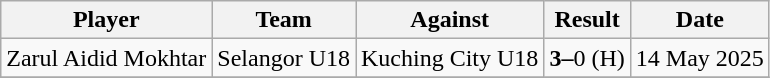<table class="wikitable">
<tr>
<th>Player</th>
<th>Team</th>
<th>Against</th>
<th>Result</th>
<th>Date</th>
</tr>
<tr>
<td>Zarul Aidid Mokhtar</td>
<td>Selangor U18</td>
<td>Kuching City U18</td>
<td><strong>3–</strong>0 (H)</td>
<td>14 May 2025</td>
</tr>
<tr>
</tr>
</table>
